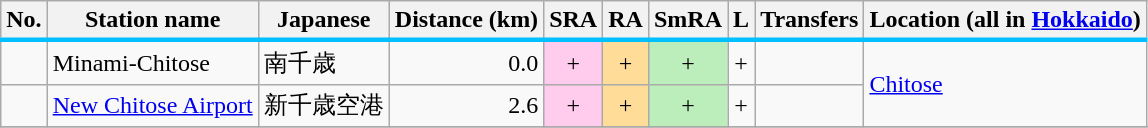<table class="wikitable">
<tr>
<th>No.</th>
<th>Station name</th>
<th>Japanese</th>
<th>Distance (km)</th>
<th>SRA</th>
<th>RA</th>
<th>SmRA</th>
<th>L</th>
<th>Transfers</th>
<th>Location (all in <a href='#'>Hokkaido</a>)</th>
</tr>
<tr style="border-top:deepskyblue solid 3px;">
<td></td>
<td>Minami-Chitose</td>
<td>南千歳</td>
<td align=right>0.0</td>
<td style="text-align:center; background:#fce;">+</td>
<td style="text-align:center; background:#fd9;">+</td>
<td style="text-align:center; background:#beb;">+</td>
<td style="text-align:center;">+</td>
<td></td>
<td rowspan="2"><a href='#'>Chitose</a></td>
</tr>
<tr>
<td></td>
<td><a href='#'>New Chitose Airport</a></td>
<td>新千歳空港</td>
<td align=right>2.6</td>
<td style="text-align:center; background:#fce;">+</td>
<td style="text-align:center; background:#fd9;">+</td>
<td style="text-align:center; background:#beb;">+</td>
<td style="text-align:center;">+</td>
<td></td>
</tr>
<tr>
</tr>
</table>
